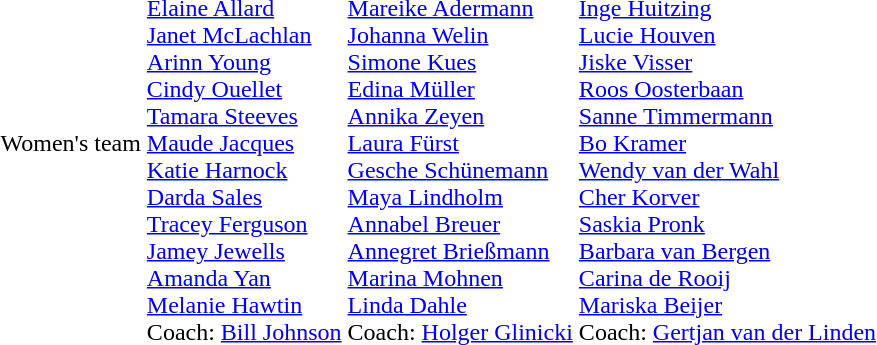<table>
<tr>
<td>Women's team</td>
<td valign="top"> <br><br><a href='#'>Elaine Allard</a> <br>
<a href='#'>Janet McLachlan</a> <br>
<a href='#'>Arinn Young</a> <br>
<a href='#'>Cindy Ouellet</a> <br>
<a href='#'>Tamara Steeves</a> <br>
<a href='#'>Maude Jacques</a> <br>
<a href='#'>Katie Harnock</a> <br>
<a href='#'>Darda Sales</a><br>
<a href='#'>Tracey Ferguson</a> <br>
<a href='#'>Jamey Jewells</a> <br>
<a href='#'>Amanda Yan</a> <br>
<a href='#'>Melanie Hawtin</a><br>
Coach: <a href='#'>Bill Johnson</a></td>
<td valign="top"> <br><br><a href='#'>Mareike Adermann</a> <br>
<a href='#'>Johanna Welin</a> <br>
<a href='#'>Simone Kues</a> <br>
<a href='#'>Edina Müller</a> <br>
<a href='#'>Annika Zeyen</a> <br>
<a href='#'>Laura Fürst</a> <br>
<a href='#'>Gesche Schünemann</a> <br>
<a href='#'>Maya Lindholm</a> <br>
<a href='#'>Annabel Breuer</a> <br>
<a href='#'>Annegret Brießmann</a> <br>
<a href='#'>Marina Mohnen</a> <br>
<a href='#'>Linda Dahle</a> <br>
Coach: <a href='#'>Holger Glinicki</a></td>
<td valign="top"> <br><br><a href='#'>Inge Huitzing</a><br>
<a href='#'>Lucie Houven</a><br>
<a href='#'>Jiske Visser</a><br>
<a href='#'>Roos Oosterbaan</a><br>
<a href='#'>Sanne Timmermann</a><br>
<a href='#'>Bo Kramer</a><br>
<a href='#'>Wendy van der Wahl</a><br>
<a href='#'>Cher Korver</a><br>
<a href='#'>Saskia Pronk</a><br>
<a href='#'>Barbara van Bergen</a><br>
<a href='#'>Carina de Rooij</a><br>
<a href='#'>Mariska Beijer</a><br>
Coach: <a href='#'>Gertjan van der Linden</a></td>
</tr>
</table>
